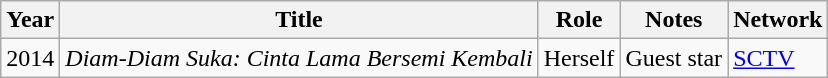<table class="wikitable">
<tr>
<th>Year</th>
<th>Title</th>
<th>Role</th>
<th>Notes</th>
<th>Network</th>
</tr>
<tr>
<td>2014</td>
<td><em>Diam-Diam Suka: Cinta Lama Bersemi Kembali</em></td>
<td>Herself</td>
<td>Guest star</td>
<td><a href='#'>SCTV</a></td>
</tr>
</table>
